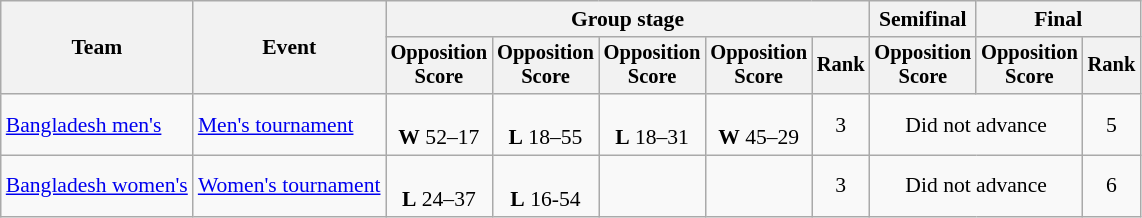<table class=wikitable style=font-size:90%;text-align:center>
<tr>
<th rowspan=2>Team</th>
<th rowspan=2>Event</th>
<th colspan=5>Group stage</th>
<th>Semifinal</th>
<th colspan=2>Final</th>
</tr>
<tr style=font-size:95%>
<th>Opposition<br>Score</th>
<th>Opposition<br>Score</th>
<th>Opposition<br>Score</th>
<th>Opposition<br>Score</th>
<th>Rank</th>
<th>Opposition<br>Score</th>
<th>Opposition<br>Score</th>
<th>Rank</th>
</tr>
<tr>
<td align=left><a href='#'>Bangladesh men's</a></td>
<td align=left><a href='#'>Men's tournament</a></td>
<td><br><strong>W</strong> 52–17</td>
<td><br><strong>L</strong> 18–55</td>
<td><br><strong>L</strong> 18–31</td>
<td><br><strong>W</strong> 45–29</td>
<td>3</td>
<td colspan="2">Did not advance</td>
<td>5</td>
</tr>
<tr>
<td align=left><a href='#'>Bangladesh women's</a></td>
<td align=left><a href='#'>Women's tournament</a></td>
<td><br><strong>L</strong> 24–37</td>
<td><br><strong>L</strong> 16-54</td>
<td></td>
<td></td>
<td>3</td>
<td colspan="2">Did not advance</td>
<td>6</td>
</tr>
</table>
